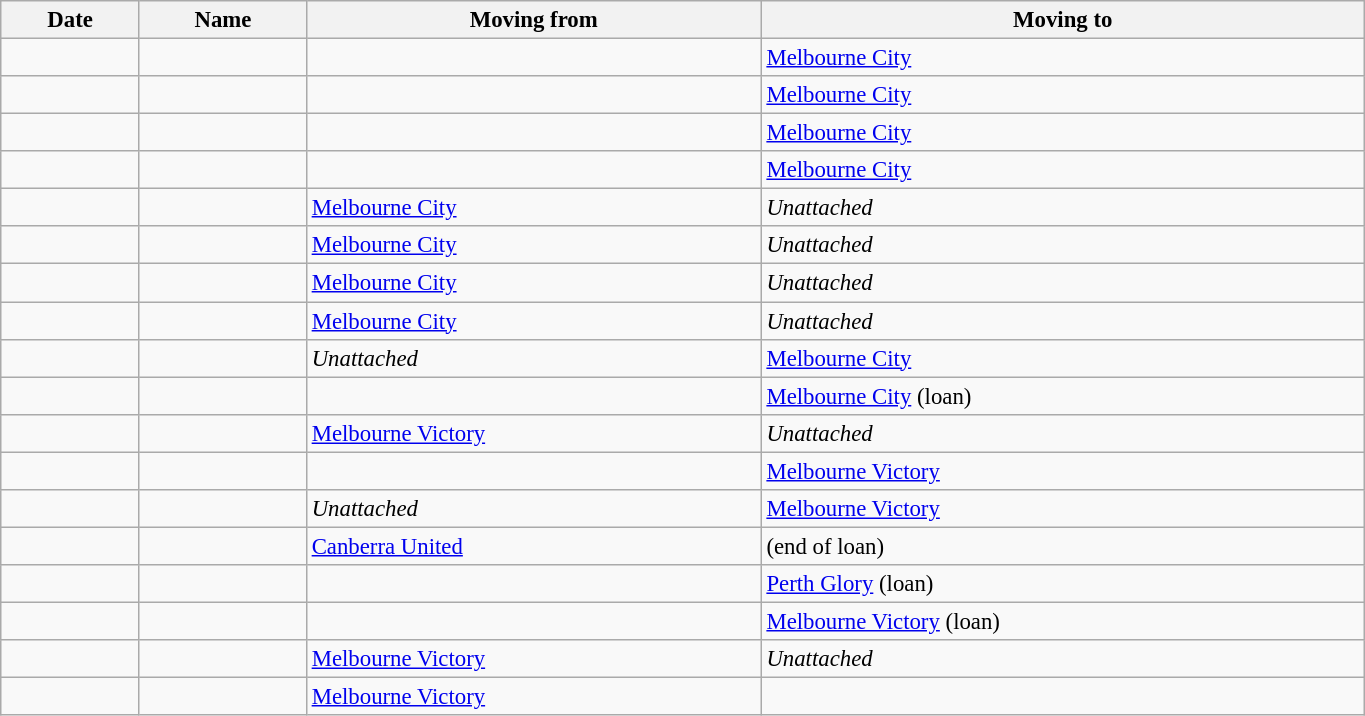<table class="wikitable sortable" style="width:72%; font-size:95%; ">
<tr>
<th>Date</th>
<th>Name</th>
<th>Moving from</th>
<th>Moving to</th>
</tr>
<tr>
<td></td>
<td></td>
<td></td>
<td><a href='#'>Melbourne City</a></td>
</tr>
<tr>
<td></td>
<td></td>
<td></td>
<td><a href='#'>Melbourne City</a></td>
</tr>
<tr>
<td></td>
<td></td>
<td></td>
<td><a href='#'>Melbourne City</a></td>
</tr>
<tr>
<td></td>
<td></td>
<td></td>
<td><a href='#'>Melbourne City</a></td>
</tr>
<tr>
<td></td>
<td></td>
<td><a href='#'>Melbourne City</a></td>
<td><em>Unattached</em></td>
</tr>
<tr>
<td></td>
<td></td>
<td><a href='#'>Melbourne City</a></td>
<td><em>Unattached</em></td>
</tr>
<tr>
<td></td>
<td></td>
<td><a href='#'>Melbourne City</a></td>
<td><em>Unattached</em></td>
</tr>
<tr>
<td></td>
<td></td>
<td><a href='#'>Melbourne City</a></td>
<td><em>Unattached</em></td>
</tr>
<tr>
<td></td>
<td></td>
<td><em>Unattached</em></td>
<td><a href='#'>Melbourne City</a></td>
</tr>
<tr>
<td></td>
<td></td>
<td></td>
<td><a href='#'>Melbourne City</a> (loan)</td>
</tr>
<tr>
<td></td>
<td></td>
<td><a href='#'>Melbourne Victory</a></td>
<td><em>Unattached</em></td>
</tr>
<tr>
<td></td>
<td></td>
<td></td>
<td><a href='#'>Melbourne Victory</a></td>
</tr>
<tr>
<td></td>
<td></td>
<td><em>Unattached</em></td>
<td><a href='#'>Melbourne Victory</a></td>
</tr>
<tr>
<td></td>
<td></td>
<td><a href='#'>Canberra United</a></td>
<td> (end of loan)</td>
</tr>
<tr>
<td></td>
<td></td>
<td></td>
<td><a href='#'>Perth Glory</a> (loan)</td>
</tr>
<tr>
<td></td>
<td></td>
<td></td>
<td><a href='#'>Melbourne Victory</a> (loan)</td>
</tr>
<tr>
<td></td>
<td></td>
<td><a href='#'>Melbourne Victory</a></td>
<td><em>Unattached</em></td>
</tr>
<tr>
<td></td>
<td></td>
<td><a href='#'>Melbourne Victory</a></td>
<td></td>
</tr>
</table>
